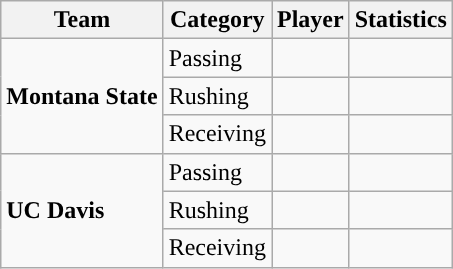<table class="wikitable" style="float: right;">
<tr>
<th>Team</th>
<th>Category</th>
<th>Player</th>
<th>Statistics</th>
</tr>
<tr>
<td rowspan=3><strong>Montana State</strong></td>
<td>Passing</td>
<td></td>
<td></td>
</tr>
<tr>
<td>Rushing</td>
<td></td>
<td></td>
</tr>
<tr>
<td>Receiving</td>
<td></td>
<td></td>
</tr>
<tr>
<td rowspan=3><strong>UC Davis</strong></td>
<td>Passing</td>
<td></td>
<td></td>
</tr>
<tr>
<td>Rushing</td>
<td></td>
<td></td>
</tr>
<tr>
<td>Receiving</td>
<td></td>
<td></td>
</tr>
</table>
